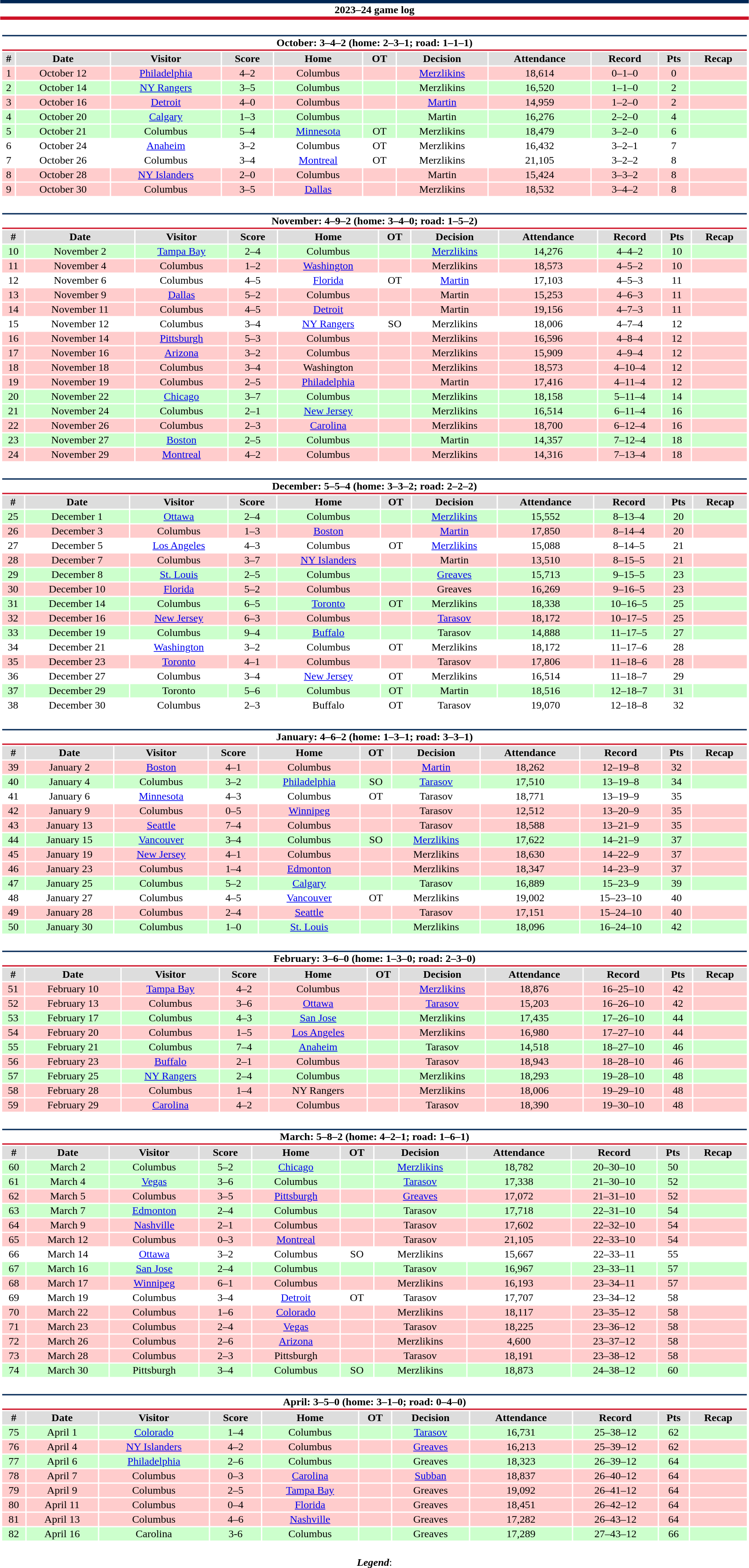<table class="toccolours" style="width:90%; clear:both; margin:1.5em auto; text-align:center;">
<tr>
<th colspan="11" style="background:#FFFFFF; border-top:#002654 5px solid; border-bottom:#CE1126 5px solid;">2023–24 game log</th>
</tr>
<tr>
<td colspan="11"><br><table class="toccolours collapsible collapsed" style="width:100%;">
<tr>
<th colspan="11" style="background:#FFFFFF; border-top:#002654 2px solid; border-bottom:#CE1126 2px solid;">October: 3–4–2 (home: 2–3–1; road: 1–1–1)</th>
</tr>
<tr style="background:#ddd;">
<th>#</th>
<th>Date</th>
<th>Visitor</th>
<th>Score</th>
<th>Home</th>
<th>OT</th>
<th>Decision</th>
<th>Attendance</th>
<th>Record</th>
<th>Pts</th>
<th>Recap</th>
</tr>
<tr style="background:#fcc;">
<td>1</td>
<td>October 12</td>
<td><a href='#'>Philadelphia</a></td>
<td>4–2</td>
<td>Columbus</td>
<td></td>
<td><a href='#'>Merzlikins</a></td>
<td>18,614</td>
<td>0–1–0</td>
<td>0</td>
<td></td>
</tr>
<tr style="background:#cfc;">
<td>2</td>
<td>October 14</td>
<td><a href='#'>NY Rangers</a></td>
<td>3–5</td>
<td>Columbus</td>
<td></td>
<td>Merzlikins</td>
<td>16,520</td>
<td>1–1–0</td>
<td>2</td>
<td></td>
</tr>
<tr style="background:#fcc;">
<td>3</td>
<td>October 16</td>
<td><a href='#'>Detroit</a></td>
<td>4–0</td>
<td>Columbus</td>
<td></td>
<td><a href='#'>Martin</a></td>
<td>14,959</td>
<td>1–2–0</td>
<td>2</td>
<td></td>
</tr>
<tr style="background:#cfc;">
<td>4</td>
<td>October 20</td>
<td><a href='#'>Calgary</a></td>
<td>1–3</td>
<td>Columbus</td>
<td></td>
<td>Martin</td>
<td>16,276</td>
<td>2–2–0</td>
<td>4</td>
<td></td>
</tr>
<tr style="background:#cfc;">
<td>5</td>
<td>October 21</td>
<td>Columbus</td>
<td>5–4</td>
<td><a href='#'>Minnesota</a></td>
<td>OT</td>
<td>Merzlikins</td>
<td>18,479</td>
<td>3–2–0</td>
<td>6</td>
<td></td>
</tr>
<tr style="background:#fff;">
<td>6</td>
<td>October 24</td>
<td><a href='#'>Anaheim</a></td>
<td>3–2</td>
<td>Columbus</td>
<td>OT</td>
<td>Merzlikins</td>
<td>16,432</td>
<td>3–2–1</td>
<td>7</td>
<td></td>
</tr>
<tr style="background:#fff;">
<td>7</td>
<td>October 26</td>
<td>Columbus</td>
<td>3–4</td>
<td><a href='#'>Montreal</a></td>
<td>OT</td>
<td>Merzlikins</td>
<td>21,105</td>
<td>3–2–2</td>
<td>8</td>
<td></td>
</tr>
<tr style="background:#fcc;">
<td>8</td>
<td>October 28</td>
<td><a href='#'>NY Islanders</a></td>
<td>2–0</td>
<td>Columbus</td>
<td></td>
<td>Martin</td>
<td>15,424</td>
<td>3–3–2</td>
<td>8</td>
<td></td>
</tr>
<tr style="background:#fcc;">
<td>9</td>
<td>October 30</td>
<td>Columbus</td>
<td>3–5</td>
<td><a href='#'>Dallas</a></td>
<td></td>
<td>Merzlikins</td>
<td>18,532</td>
<td>3–4–2</td>
<td>8</td>
<td></td>
</tr>
</table>
</td>
</tr>
<tr>
<td colspan="11"><br><table class="toccolours collapsible collapsed" style="width:100%;">
<tr>
<th colspan="11" style="background:#FFFFFF; border-top:#002654 2px solid; border-bottom:#CE1126 2px solid;">November: 4–9–2 (home: 3–4–0; road: 1–5–2)</th>
</tr>
<tr style="background:#ddd;">
<th>#</th>
<th>Date</th>
<th>Visitor</th>
<th>Score</th>
<th>Home</th>
<th>OT</th>
<th>Decision</th>
<th>Attendance</th>
<th>Record</th>
<th>Pts</th>
<th>Recap</th>
</tr>
<tr style="background:#cfc;">
<td>10</td>
<td>November 2</td>
<td><a href='#'>Tampa Bay</a></td>
<td>2–4</td>
<td>Columbus</td>
<td></td>
<td><a href='#'>Merzlikins</a></td>
<td>14,276</td>
<td>4–4–2</td>
<td>10</td>
<td></td>
</tr>
<tr style="background:#fcc;">
<td>11</td>
<td>November 4</td>
<td>Columbus</td>
<td>1–2</td>
<td><a href='#'>Washington</a></td>
<td></td>
<td>Merzlikins</td>
<td>18,573</td>
<td>4–5–2</td>
<td>10</td>
<td></td>
</tr>
<tr style="background:#fff;">
<td>12</td>
<td>November 6</td>
<td>Columbus</td>
<td>4–5</td>
<td><a href='#'>Florida</a></td>
<td>OT</td>
<td><a href='#'>Martin</a></td>
<td>17,103</td>
<td>4–5–3</td>
<td>11</td>
<td></td>
</tr>
<tr style="background:#fcc;">
<td>13</td>
<td>November 9</td>
<td><a href='#'>Dallas</a></td>
<td>5–2</td>
<td>Columbus</td>
<td></td>
<td>Martin</td>
<td>15,253</td>
<td>4–6–3</td>
<td>11</td>
<td></td>
</tr>
<tr style="background:#fcc;">
<td>14</td>
<td>November 11</td>
<td>Columbus</td>
<td>4–5</td>
<td><a href='#'>Detroit</a></td>
<td></td>
<td>Martin</td>
<td>19,156</td>
<td>4–7–3</td>
<td>11</td>
<td></td>
</tr>
<tr style="background:#fff;">
<td>15</td>
<td>November 12</td>
<td>Columbus</td>
<td>3–4</td>
<td><a href='#'>NY Rangers</a></td>
<td>SO</td>
<td>Merzlikins</td>
<td>18,006</td>
<td>4–7–4</td>
<td>12</td>
<td></td>
</tr>
<tr style="background:#fcc;">
<td>16</td>
<td>November 14</td>
<td><a href='#'>Pittsburgh</a></td>
<td>5–3</td>
<td>Columbus</td>
<td></td>
<td>Merzlikins</td>
<td>16,596</td>
<td>4–8–4</td>
<td>12</td>
<td></td>
</tr>
<tr style="background:#fcc;">
<td>17</td>
<td>November 16</td>
<td><a href='#'>Arizona</a></td>
<td>3–2</td>
<td>Columbus</td>
<td></td>
<td>Merzlikins</td>
<td>15,909</td>
<td>4–9–4</td>
<td>12</td>
<td></td>
</tr>
<tr style="background:#fcc;">
<td>18</td>
<td>November 18</td>
<td>Columbus</td>
<td>3–4</td>
<td>Washington</td>
<td></td>
<td>Merzlikins</td>
<td>18,573</td>
<td>4–10–4</td>
<td>12</td>
<td></td>
</tr>
<tr style="background:#fcc;">
<td>19</td>
<td>November 19</td>
<td>Columbus</td>
<td>2–5</td>
<td><a href='#'>Philadelphia</a></td>
<td></td>
<td>Martin</td>
<td>17,416</td>
<td>4–11–4</td>
<td>12</td>
<td></td>
</tr>
<tr style="background:#cfc;">
<td>20</td>
<td>November 22</td>
<td><a href='#'>Chicago</a></td>
<td>3–7</td>
<td>Columbus</td>
<td></td>
<td>Merzlikins</td>
<td>18,158</td>
<td>5–11–4</td>
<td>14</td>
<td></td>
</tr>
<tr style="background:#cfc;">
<td>21</td>
<td>November 24</td>
<td>Columbus</td>
<td>2–1</td>
<td><a href='#'>New Jersey</a></td>
<td></td>
<td>Merzlikins</td>
<td>16,514</td>
<td>6–11–4</td>
<td>16</td>
<td></td>
</tr>
<tr style="background:#fcc;">
<td>22</td>
<td>November 26</td>
<td>Columbus</td>
<td>2–3</td>
<td><a href='#'>Carolina</a></td>
<td></td>
<td>Merzlikins</td>
<td>18,700</td>
<td>6–12–4</td>
<td>16</td>
<td></td>
</tr>
<tr style="background:#cfc;">
<td>23</td>
<td>November 27</td>
<td><a href='#'>Boston</a></td>
<td>2–5</td>
<td>Columbus</td>
<td></td>
<td>Martin</td>
<td>14,357</td>
<td>7–12–4</td>
<td>18</td>
<td></td>
</tr>
<tr style="background:#fcc;">
<td>24</td>
<td>November 29</td>
<td><a href='#'>Montreal</a></td>
<td>4–2</td>
<td>Columbus</td>
<td></td>
<td>Merzlikins</td>
<td>14,316</td>
<td>7–13–4</td>
<td>18</td>
<td></td>
</tr>
</table>
</td>
</tr>
<tr>
<td colspan="11"><br><table class="toccolours collapsible collapsed" style="width:100%;">
<tr>
<th colspan="11" style="background:#FFFFFF; border-top:#002654 2px solid; border-bottom:#CE1126 2px solid;">December: 5–5–4 (home: 3–3–2; road: 2–2–2)</th>
</tr>
<tr style="background:#ddd;">
<th>#</th>
<th>Date</th>
<th>Visitor</th>
<th>Score</th>
<th>Home</th>
<th>OT</th>
<th>Decision</th>
<th>Attendance</th>
<th>Record</th>
<th>Pts</th>
<th>Recap</th>
</tr>
<tr style="background:#cfc;">
<td>25</td>
<td>December 1</td>
<td><a href='#'>Ottawa</a></td>
<td>2–4</td>
<td>Columbus</td>
<td></td>
<td><a href='#'>Merzlikins</a></td>
<td>15,552</td>
<td>8–13–4</td>
<td>20</td>
<td></td>
</tr>
<tr style="background:#fcc;">
<td>26</td>
<td>December 3</td>
<td>Columbus</td>
<td>1–3</td>
<td><a href='#'>Boston</a></td>
<td></td>
<td><a href='#'>Martin</a></td>
<td>17,850</td>
<td>8–14–4</td>
<td>20</td>
<td></td>
</tr>
<tr style="background:#fff;">
<td>27</td>
<td>December 5</td>
<td><a href='#'>Los Angeles</a></td>
<td>4–3</td>
<td>Columbus</td>
<td>OT</td>
<td><a href='#'>Merzlikins</a></td>
<td>15,088</td>
<td>8–14–5</td>
<td>21</td>
<td></td>
</tr>
<tr style="background:#fcc;">
<td>28</td>
<td>December 7</td>
<td>Columbus</td>
<td>3–7</td>
<td><a href='#'>NY Islanders</a></td>
<td></td>
<td>Martin</td>
<td>13,510</td>
<td>8–15–5</td>
<td>21</td>
<td></td>
</tr>
<tr style="background:#cfc;">
<td>29</td>
<td>December 8</td>
<td><a href='#'>St. Louis</a></td>
<td>2–5</td>
<td>Columbus</td>
<td></td>
<td><a href='#'>Greaves</a></td>
<td>15,713</td>
<td>9–15–5</td>
<td>23</td>
<td></td>
</tr>
<tr style="background:#fcc;">
<td>30</td>
<td>December 10</td>
<td><a href='#'>Florida</a></td>
<td>5–2</td>
<td>Columbus</td>
<td></td>
<td>Greaves</td>
<td>16,269</td>
<td>9–16–5</td>
<td>23</td>
<td></td>
</tr>
<tr style="background:#cfc;">
<td>31</td>
<td>December 14</td>
<td>Columbus</td>
<td>6–5</td>
<td><a href='#'>Toronto</a></td>
<td>OT</td>
<td>Merzlikins</td>
<td>18,338</td>
<td>10–16–5</td>
<td>25</td>
<td></td>
</tr>
<tr style="background:#fcc;">
<td>32</td>
<td>December 16</td>
<td><a href='#'>New Jersey</a></td>
<td>6–3</td>
<td>Columbus</td>
<td></td>
<td><a href='#'>Tarasov</a></td>
<td>18,172</td>
<td>10–17–5</td>
<td>25</td>
<td></td>
</tr>
<tr style="background:#cfc;">
<td>33</td>
<td>December 19</td>
<td>Columbus</td>
<td>9–4</td>
<td><a href='#'>Buffalo</a></td>
<td></td>
<td>Tarasov</td>
<td>14,888</td>
<td>11–17–5</td>
<td>27</td>
<td></td>
</tr>
<tr style="background:#fff;">
<td>34</td>
<td>December 21</td>
<td><a href='#'>Washington</a></td>
<td>3–2</td>
<td>Columbus</td>
<td>OT</td>
<td>Merzlikins</td>
<td>18,172</td>
<td>11–17–6</td>
<td>28</td>
<td></td>
</tr>
<tr style="background:#fcc;">
<td>35</td>
<td>December 23</td>
<td><a href='#'>Toronto</a></td>
<td>4–1</td>
<td>Columbus</td>
<td></td>
<td>Tarasov</td>
<td>17,806</td>
<td>11–18–6</td>
<td>28</td>
<td></td>
</tr>
<tr style="background:#fff;">
<td>36</td>
<td>December 27</td>
<td>Columbus</td>
<td>3–4</td>
<td><a href='#'>New Jersey</a></td>
<td>OT</td>
<td>Merzlikins</td>
<td>16,514</td>
<td>11–18–7</td>
<td>29</td>
<td></td>
</tr>
<tr style="background:#cfc;">
<td>37</td>
<td>December 29</td>
<td>Toronto</td>
<td>5–6</td>
<td>Columbus</td>
<td>OT</td>
<td>Martin</td>
<td>18,516</td>
<td>12–18–7</td>
<td>31</td>
<td></td>
</tr>
<tr style="background:#fff;">
<td>38</td>
<td>December 30</td>
<td>Columbus</td>
<td>2–3</td>
<td>Buffalo</td>
<td>OT</td>
<td>Tarasov</td>
<td>19,070</td>
<td>12–18–8</td>
<td>32</td>
<td></td>
</tr>
</table>
</td>
</tr>
<tr>
<td colspan="11"><br><table class="toccolours collapsible collapsed" style="width:100%;">
<tr>
<th colspan="11" style="background:#FFFFFF; border-top:#002654 2px solid; border-bottom:#CE1126 2px solid;">January: 4–6–2 (home: 1–3–1; road: 3–3–1)</th>
</tr>
<tr style="background:#ddd;">
<th>#</th>
<th>Date</th>
<th>Visitor</th>
<th>Score</th>
<th>Home</th>
<th>OT</th>
<th>Decision</th>
<th>Attendance</th>
<th>Record</th>
<th>Pts</th>
<th>Recap</th>
</tr>
<tr style="background:#fcc;">
<td>39</td>
<td>January 2</td>
<td><a href='#'>Boston</a></td>
<td>4–1</td>
<td>Columbus</td>
<td></td>
<td><a href='#'>Martin</a></td>
<td>18,262</td>
<td>12–19–8</td>
<td>32</td>
<td></td>
</tr>
<tr style="background:#cfc;">
<td>40</td>
<td>January 4</td>
<td>Columbus</td>
<td>3–2</td>
<td><a href='#'>Philadelphia</a></td>
<td>SO</td>
<td><a href='#'>Tarasov</a></td>
<td>17,510</td>
<td>13–19–8</td>
<td>34</td>
<td></td>
</tr>
<tr style="background:#fff;">
<td>41</td>
<td>January 6</td>
<td><a href='#'>Minnesota</a></td>
<td>4–3</td>
<td>Columbus</td>
<td>OT</td>
<td>Tarasov</td>
<td>18,771</td>
<td>13–19–9</td>
<td>35</td>
<td></td>
</tr>
<tr style="background:#fcc;">
<td>42</td>
<td>January 9</td>
<td>Columbus</td>
<td>0–5</td>
<td><a href='#'>Winnipeg</a></td>
<td></td>
<td>Tarasov</td>
<td>12,512</td>
<td>13–20–9</td>
<td>35</td>
<td></td>
</tr>
<tr style="background:#fcc;">
<td>43</td>
<td>January 13</td>
<td><a href='#'>Seattle</a></td>
<td>7–4</td>
<td>Columbus</td>
<td></td>
<td>Tarasov</td>
<td>18,588</td>
<td>13–21–9</td>
<td>35</td>
<td></td>
</tr>
<tr style="background:#cfc;">
<td>44</td>
<td>January 15</td>
<td><a href='#'>Vancouver</a></td>
<td>3–4</td>
<td>Columbus</td>
<td>SO</td>
<td><a href='#'>Merzlikins</a></td>
<td>17,622</td>
<td>14–21–9</td>
<td>37</td>
<td></td>
</tr>
<tr style="background:#fcc;">
<td>45</td>
<td>January 19</td>
<td><a href='#'>New Jersey</a></td>
<td>4–1</td>
<td>Columbus</td>
<td></td>
<td>Merzlikins</td>
<td>18,630</td>
<td>14–22–9</td>
<td>37</td>
<td></td>
</tr>
<tr style="background:#fcc;">
<td>46</td>
<td>January 23</td>
<td>Columbus</td>
<td>1–4</td>
<td><a href='#'>Edmonton</a></td>
<td></td>
<td>Merzlikins</td>
<td>18,347</td>
<td>14–23–9</td>
<td>37</td>
<td></td>
</tr>
<tr style="background:#cfc;">
<td>47</td>
<td>January 25</td>
<td>Columbus</td>
<td>5–2</td>
<td><a href='#'>Calgary</a></td>
<td></td>
<td>Tarasov</td>
<td>16,889</td>
<td>15–23–9</td>
<td>39</td>
<td></td>
</tr>
<tr style="background:#fff;">
<td>48</td>
<td>January 27</td>
<td>Columbus</td>
<td>4–5</td>
<td><a href='#'>Vancouver</a></td>
<td>OT</td>
<td>Merzlikins</td>
<td>19,002</td>
<td>15–23–10</td>
<td>40</td>
<td></td>
</tr>
<tr style="background:#fcc;">
<td>49</td>
<td>January 28</td>
<td>Columbus</td>
<td>2–4</td>
<td><a href='#'>Seattle</a></td>
<td></td>
<td>Tarasov</td>
<td>17,151</td>
<td>15–24–10</td>
<td>40</td>
<td></td>
</tr>
<tr style="background:#cfc;">
<td>50</td>
<td>January 30</td>
<td>Columbus</td>
<td>1–0</td>
<td><a href='#'>St. Louis</a></td>
<td></td>
<td>Merzlikins</td>
<td>18,096</td>
<td>16–24–10</td>
<td>42</td>
<td></td>
</tr>
</table>
</td>
</tr>
<tr>
<td colspan="11"><br><table class="toccolours collapsible collapsed" style="width:100%;">
<tr>
<th colspan="11" style="background:#FFFFFF; border-top:#002654 2px solid; border-bottom:#CE1126 2px solid;">February: 3–6–0 (home: 1–3–0; road: 2–3–0)</th>
</tr>
<tr style="background:#ddd;">
<th>#</th>
<th>Date</th>
<th>Visitor</th>
<th>Score</th>
<th>Home</th>
<th>OT</th>
<th>Decision</th>
<th>Attendance</th>
<th>Record</th>
<th>Pts</th>
<th>Recap</th>
</tr>
<tr style="background:#fcc;">
<td>51</td>
<td>February 10</td>
<td><a href='#'>Tampa Bay</a></td>
<td>4–2</td>
<td>Columbus</td>
<td></td>
<td><a href='#'>Merzlikins</a></td>
<td>18,876</td>
<td>16–25–10</td>
<td>42</td>
<td></td>
</tr>
<tr style="background:#fcc;">
<td>52</td>
<td>February 13</td>
<td>Columbus</td>
<td>3–6</td>
<td><a href='#'>Ottawa</a></td>
<td></td>
<td><a href='#'>Tarasov</a></td>
<td>15,203</td>
<td>16–26–10</td>
<td>42</td>
<td></td>
</tr>
<tr style="background:#cfc;">
<td>53</td>
<td>February 17</td>
<td>Columbus</td>
<td>4–3</td>
<td><a href='#'>San Jose</a></td>
<td></td>
<td>Merzlikins</td>
<td>17,435</td>
<td>17–26–10</td>
<td>44</td>
<td></td>
</tr>
<tr style="background:#fcc;">
<td>54</td>
<td>February 20</td>
<td>Columbus</td>
<td>1–5</td>
<td><a href='#'>Los Angeles</a></td>
<td></td>
<td>Merzlikins</td>
<td>16,980</td>
<td>17–27–10</td>
<td>44</td>
<td></td>
</tr>
<tr style="background:#cfc;">
<td>55</td>
<td>February 21</td>
<td>Columbus</td>
<td>7–4</td>
<td><a href='#'>Anaheim</a></td>
<td></td>
<td>Tarasov</td>
<td>14,518</td>
<td>18–27–10</td>
<td>46</td>
<td></td>
</tr>
<tr style="background:#fcc;">
<td>56</td>
<td>February 23</td>
<td><a href='#'>Buffalo</a></td>
<td>2–1</td>
<td>Columbus</td>
<td></td>
<td>Tarasov</td>
<td>18,943</td>
<td>18–28–10</td>
<td>46</td>
<td></td>
</tr>
<tr style="background:#cfc;">
<td>57</td>
<td>February 25</td>
<td><a href='#'>NY Rangers</a></td>
<td>2–4</td>
<td>Columbus</td>
<td></td>
<td>Merzlikins</td>
<td>18,293</td>
<td>19–28–10</td>
<td>48</td>
<td></td>
</tr>
<tr style="background:#fcc;">
<td>58</td>
<td>February 28</td>
<td>Columbus</td>
<td>1–4</td>
<td>NY Rangers</td>
<td></td>
<td>Merzlikins</td>
<td>18,006</td>
<td>19–29–10</td>
<td>48</td>
<td></td>
</tr>
<tr style="background:#fcc;">
<td>59</td>
<td>February 29</td>
<td><a href='#'>Carolina</a></td>
<td>4–2</td>
<td>Columbus</td>
<td></td>
<td>Tarasov</td>
<td>18,390</td>
<td>19–30–10</td>
<td>48</td>
<td></td>
</tr>
</table>
</td>
</tr>
<tr>
<td colspan="11"><br><table class="toccolours collapsible collapsed" style="width:100%;">
<tr>
<th colspan="11" style="background:#FFFFFF; border-top:#002654 2px solid; border-bottom:#CE1126 2px solid;">March: 5–8–2 (home: 4–2–1; road: 1–6–1)</th>
</tr>
<tr style="background:#ddd;">
<th>#</th>
<th>Date</th>
<th>Visitor</th>
<th>Score</th>
<th>Home</th>
<th>OT</th>
<th>Decision</th>
<th>Attendance</th>
<th>Record</th>
<th>Pts</th>
<th>Recap</th>
</tr>
<tr style="background:#cfc;">
<td>60</td>
<td>March 2</td>
<td>Columbus</td>
<td>5–2</td>
<td><a href='#'>Chicago</a></td>
<td></td>
<td><a href='#'>Merzlikins</a></td>
<td>18,782</td>
<td>20–30–10</td>
<td>50</td>
<td></td>
</tr>
<tr style="background:#cfc;">
<td>61</td>
<td>March 4</td>
<td><a href='#'>Vegas</a></td>
<td>3–6</td>
<td>Columbus</td>
<td></td>
<td><a href='#'>Tarasov</a></td>
<td>17,338</td>
<td>21–30–10</td>
<td>52</td>
<td></td>
</tr>
<tr style="background:#fcc;">
<td>62</td>
<td>March 5</td>
<td>Columbus</td>
<td>3–5</td>
<td><a href='#'>Pittsburgh</a></td>
<td></td>
<td><a href='#'>Greaves</a></td>
<td>17,072</td>
<td>21–31–10</td>
<td>52</td>
<td></td>
</tr>
<tr style="background:#cfc;">
<td>63</td>
<td>March 7</td>
<td><a href='#'>Edmonton</a></td>
<td>2–4</td>
<td>Columbus</td>
<td></td>
<td>Tarasov</td>
<td>17,718</td>
<td>22–31–10</td>
<td>54</td>
<td></td>
</tr>
<tr style="background:#fcc;">
<td>64</td>
<td>March 9</td>
<td><a href='#'>Nashville</a></td>
<td>2–1</td>
<td>Columbus</td>
<td></td>
<td>Tarasov</td>
<td>17,602</td>
<td>22–32–10</td>
<td>54</td>
<td></td>
</tr>
<tr style="background:#fcc;">
<td>65</td>
<td>March 12</td>
<td>Columbus</td>
<td>0–3</td>
<td><a href='#'>Montreal</a></td>
<td></td>
<td>Tarasov</td>
<td>21,105</td>
<td>22–33–10</td>
<td>54</td>
<td></td>
</tr>
<tr style="background:#fff;">
<td>66</td>
<td>March 14</td>
<td><a href='#'>Ottawa</a></td>
<td>3–2</td>
<td>Columbus</td>
<td>SO</td>
<td>Merzlikins</td>
<td>15,667</td>
<td>22–33–11</td>
<td>55</td>
<td></td>
</tr>
<tr style="background:#cfc;">
<td>67</td>
<td>March 16</td>
<td><a href='#'>San Jose</a></td>
<td>2–4</td>
<td>Columbus</td>
<td></td>
<td>Tarasov</td>
<td>16,967</td>
<td>23–33–11</td>
<td>57</td>
<td></td>
</tr>
<tr style="background:#fcc;">
<td>68</td>
<td>March 17</td>
<td><a href='#'>Winnipeg</a></td>
<td>6–1</td>
<td>Columbus</td>
<td></td>
<td>Merzlikins</td>
<td>16,193</td>
<td>23–34–11</td>
<td>57</td>
<td></td>
</tr>
<tr style="background:#fff;">
<td>69</td>
<td>March 19</td>
<td>Columbus</td>
<td>3–4</td>
<td><a href='#'>Detroit</a></td>
<td>OT</td>
<td>Tarasov</td>
<td>17,707</td>
<td>23–34–12</td>
<td>58</td>
<td></td>
</tr>
<tr style="background:#fcc;">
<td>70</td>
<td>March 22</td>
<td>Columbus</td>
<td>1–6</td>
<td><a href='#'>Colorado</a></td>
<td></td>
<td>Merzlikins</td>
<td>18,117</td>
<td>23–35–12</td>
<td>58</td>
<td></td>
</tr>
<tr style="background:#fcc;">
<td>71</td>
<td>March 23</td>
<td>Columbus</td>
<td>2–4</td>
<td><a href='#'>Vegas</a></td>
<td></td>
<td>Tarasov</td>
<td>18,225</td>
<td>23–36–12</td>
<td>58</td>
<td></td>
</tr>
<tr style="background:#fcc;">
<td>72</td>
<td>March 26</td>
<td>Columbus</td>
<td>2–6</td>
<td><a href='#'>Arizona</a></td>
<td></td>
<td>Merzlikins</td>
<td>4,600</td>
<td>23–37–12</td>
<td>58</td>
<td></td>
</tr>
<tr style="background:#fcc;">
<td>73</td>
<td>March 28</td>
<td>Columbus</td>
<td>2–3</td>
<td>Pittsburgh</td>
<td></td>
<td>Tarasov</td>
<td>18,191</td>
<td>23–38–12</td>
<td>58</td>
<td></td>
</tr>
<tr style="background:#cfc;">
<td>74</td>
<td>March 30</td>
<td>Pittsburgh</td>
<td>3–4</td>
<td>Columbus</td>
<td>SO</td>
<td>Merzlikins</td>
<td>18,873</td>
<td>24–38–12</td>
<td>60</td>
<td></td>
</tr>
</table>
</td>
</tr>
<tr>
<td colspan="11"><br><table class="toccolours collapsible collapsed" style="width:100%;">
<tr>
<th colspan="11" style="background:#FFFFFF; border-top:#002654 2px solid; border-bottom:#CE1126 2px solid;">April: 3–5–0 (home: 3–1–0; road: 0–4–0)</th>
</tr>
<tr style="background:#ddd;">
<th>#</th>
<th>Date</th>
<th>Visitor</th>
<th>Score</th>
<th>Home</th>
<th>OT</th>
<th>Decision</th>
<th>Attendance</th>
<th>Record</th>
<th>Pts</th>
<th>Recap</th>
</tr>
<tr style="background:#cfc;">
<td>75</td>
<td>April 1</td>
<td><a href='#'>Colorado</a></td>
<td>1–4</td>
<td>Columbus</td>
<td></td>
<td><a href='#'>Tarasov</a></td>
<td>16,731</td>
<td>25–38–12</td>
<td>62</td>
<td></td>
</tr>
<tr style="background:#fcc;">
<td>76</td>
<td>April 4</td>
<td><a href='#'>NY Islanders</a></td>
<td>4–2</td>
<td>Columbus</td>
<td></td>
<td><a href='#'>Greaves</a></td>
<td>16,213</td>
<td>25–39–12</td>
<td>62</td>
<td></td>
</tr>
<tr style="background:#cfc;">
<td>77</td>
<td>April 6</td>
<td><a href='#'>Philadelphia</a></td>
<td>2–6</td>
<td>Columbus</td>
<td></td>
<td>Greaves</td>
<td>18,323</td>
<td>26–39–12</td>
<td>64</td>
<td></td>
</tr>
<tr style="background:#fcc;">
<td>78</td>
<td>April 7</td>
<td>Columbus</td>
<td>0–3</td>
<td><a href='#'>Carolina</a></td>
<td></td>
<td><a href='#'>Subban</a></td>
<td>18,837</td>
<td>26–40–12</td>
<td>64</td>
<td></td>
</tr>
<tr style="background:#fcc;">
<td>79</td>
<td>April 9</td>
<td>Columbus</td>
<td>2–5</td>
<td><a href='#'>Tampa Bay</a></td>
<td></td>
<td>Greaves</td>
<td>19,092</td>
<td>26–41–12</td>
<td>64</td>
<td></td>
</tr>
<tr style="background:#fcc;">
<td>80</td>
<td>April 11</td>
<td>Columbus</td>
<td>0–4</td>
<td><a href='#'>Florida</a></td>
<td></td>
<td>Greaves</td>
<td>18,451</td>
<td>26–42–12</td>
<td>64</td>
<td></td>
</tr>
<tr style="background:#fcc;">
<td>81</td>
<td>April 13</td>
<td>Columbus</td>
<td>4–6</td>
<td><a href='#'>Nashville</a></td>
<td></td>
<td>Greaves</td>
<td>17,282</td>
<td>26–43–12</td>
<td>64</td>
<td></td>
</tr>
<tr style="background:#cfc;">
<td>82</td>
<td>April 16</td>
<td>Carolina</td>
<td>3-6</td>
<td>Columbus</td>
<td></td>
<td>Greaves</td>
<td>17,289</td>
<td>27–43–12</td>
<td>66</td>
<td></td>
</tr>
</table>
</td>
</tr>
<tr>
<td colspan="11" style="text-align:center;"><br><strong><em>Legend</em></strong>:


</td>
</tr>
</table>
